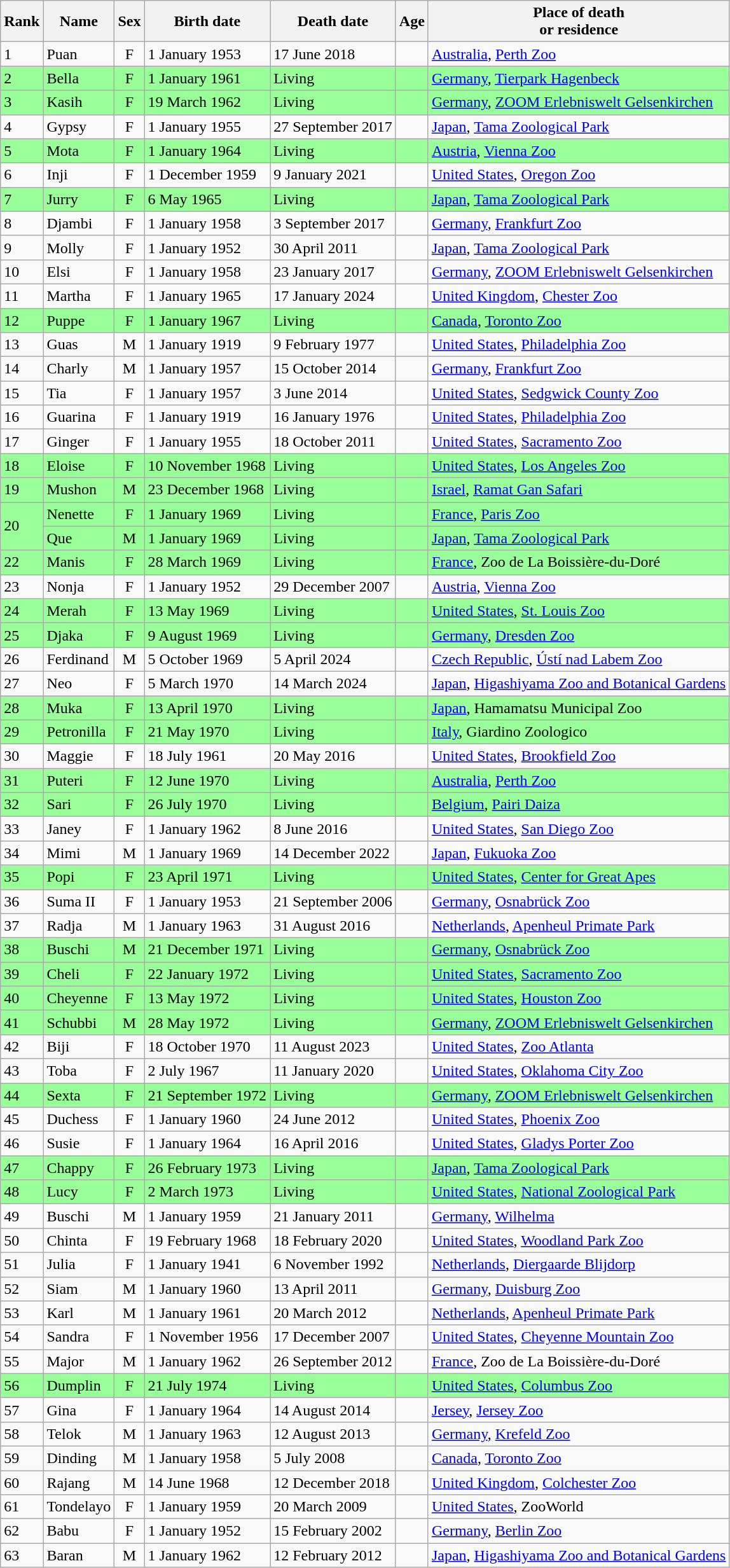<table class="wikitable sortable">
<tr>
<th>Rank</th>
<th>Name</th>
<th>Sex</th>
<th data-sort-type="date">Birth date</th>
<th data-sort-type="date">Death date</th>
<th>Age</th>
<th>Place of death<br>or residence</th>
</tr>
<tr>
<td>1</td>
<td>Puan</td>
<td align=center>F</td>
<td>1 January 1953</td>
<td>17 June 2018</td>
<td></td>
<td><a href='#'>Australia</a>, <a href='#'>Perth Zoo</a></td>
</tr>
<tr bgcolor="#99ff99">
<td>2</td>
<td>Bella</td>
<td align=center>F</td>
<td>1 January 1961</td>
<td>Living</td>
<td></td>
<td><a href='#'>Germany</a>, <a href='#'>Tierpark Hagenbeck</a></td>
</tr>
<tr bgcolor="#99ff99">
<td>3</td>
<td>Kasih</td>
<td align="center">F</td>
<td>19 March 1962</td>
<td>Living</td>
<td></td>
<td><a href='#'>Germany</a>, <a href='#'>ZOOM Erlebniswelt Gelsenkirchen</a></td>
</tr>
<tr>
<td>4</td>
<td>Gypsy</td>
<td align=center>F</td>
<td>1 January 1955</td>
<td>27 September 2017</td>
<td></td>
<td><a href='#'>Japan</a>, <a href='#'>Tama Zoological Park</a></td>
</tr>
<tr bgcolor="#99ff99">
<td>5</td>
<td>Mota</td>
<td align="center">F</td>
<td>1 January 1964</td>
<td>Living</td>
<td></td>
<td><a href='#'>Austria</a>, <a href='#'>Vienna Zoo</a></td>
</tr>
<tr>
<td>6</td>
<td>Inji</td>
<td align=center>F</td>
<td>1 December 1959</td>
<td>9 January 2021</td>
<td></td>
<td><a href='#'>United States</a>, <a href='#'>Oregon Zoo</a></td>
</tr>
<tr bgcolor="#99ff99">
<td>7</td>
<td>Jurry</td>
<td align="center">F</td>
<td>6 May 1965</td>
<td>Living</td>
<td></td>
<td><a href='#'>Japan</a>, <a href='#'>Tama Zoological Park</a></td>
</tr>
<tr>
<td>8</td>
<td>Djambi</td>
<td align=center>F</td>
<td>1 January 1958</td>
<td>3 September 2017</td>
<td></td>
<td><a href='#'>Germany</a>, <a href='#'>Frankfurt Zoo</a></td>
</tr>
<tr>
<td>9</td>
<td>Molly</td>
<td align=center>F</td>
<td>1 January 1952</td>
<td>30 April 2011</td>
<td></td>
<td><a href='#'>Japan</a>, <a href='#'>Tama Zoological Park</a></td>
</tr>
<tr>
<td>10</td>
<td>Elsi</td>
<td align=center>F</td>
<td>1 January 1958</td>
<td>23 January 2017</td>
<td></td>
<td><a href='#'>Germany</a>, <a href='#'>ZOOM Erlebniswelt Gelsenkirchen</a></td>
</tr>
<tr>
<td>11</td>
<td>Martha</td>
<td align=center>F</td>
<td>1 January 1965</td>
<td>17 January 2024</td>
<td></td>
<td><a href='#'>United Kingdom</a>, <a href='#'>Chester Zoo</a></td>
</tr>
<tr bgcolor="#99ff99">
<td>12</td>
<td>Puppe</td>
<td align=center>F</td>
<td>1 January 1967</td>
<td>Living</td>
<td></td>
<td><a href='#'>Canada</a>, <a href='#'>Toronto Zoo</a></td>
</tr>
<tr>
<td>13</td>
<td>Guas</td>
<td align=center>M</td>
<td>1 January 1919</td>
<td>9 February 1977</td>
<td></td>
<td><a href='#'>United States</a>, <a href='#'>Philadelphia Zoo</a></td>
</tr>
<tr>
<td>14</td>
<td>Charly</td>
<td align=center>M</td>
<td>1 January 1957</td>
<td>15 October 2014</td>
<td></td>
<td><a href='#'>Germany</a>, <a href='#'>Frankfurt Zoo</a></td>
</tr>
<tr>
<td>15</td>
<td>Tia</td>
<td align=center>F</td>
<td>1 January 1957</td>
<td>3 June 2014</td>
<td></td>
<td><a href='#'>United States</a>, <a href='#'>Sedgwick County Zoo</a></td>
</tr>
<tr>
<td>16</td>
<td>Guarina</td>
<td align=center>F</td>
<td>1 January 1919</td>
<td>16 January 1976</td>
<td></td>
<td><a href='#'>United States</a>, <a href='#'>Philadelphia Zoo</a></td>
</tr>
<tr>
<td>17</td>
<td>Ginger</td>
<td align="center">F</td>
<td>1 January 1955</td>
<td>18 October 2011</td>
<td></td>
<td><a href='#'>United States</a>, <a href='#'>Sacramento Zoo</a></td>
</tr>
<tr bgcolor="#99ff99">
<td>18</td>
<td>Eloise</td>
<td align="center">F</td>
<td>10 November 1968</td>
<td>Living</td>
<td></td>
<td><a href='#'>United States</a>, <a href='#'>Los Angeles Zoo</a></td>
</tr>
<tr bgcolor="#99ff99">
<td>19</td>
<td>Mushon</td>
<td align="center">M</td>
<td>23 December 1968</td>
<td>Living</td>
<td></td>
<td><a href='#'>Israel</a>, <a href='#'>Ramat Gan Safari</a></td>
</tr>
<tr bgcolor="#99ff99">
<td rowspan="2">20</td>
<td>Nenette</td>
<td align="center">F</td>
<td>1 January 1969</td>
<td>Living</td>
<td></td>
<td><a href='#'>France</a>, <a href='#'>Paris Zoo</a></td>
</tr>
<tr bgcolor="#99ff99">
<td>Que</td>
<td align="center">M</td>
<td>1 January 1969</td>
<td>Living</td>
<td></td>
<td><a href='#'>Japan</a>, <a href='#'>Tama Zoological Park</a></td>
</tr>
<tr bgcolor="#99ff99">
<td>22</td>
<td>Manis</td>
<td align="center">F</td>
<td>28 March 1969</td>
<td>Living</td>
<td></td>
<td><a href='#'>France</a>, Zoo de La Boissière-du-Doré</td>
</tr>
<tr>
<td>23</td>
<td>Nonja</td>
<td align="center">F</td>
<td>1 January 1952</td>
<td>29 December 2007</td>
<td></td>
<td><a href='#'>Austria</a>, <a href='#'>Vienna Zoo</a></td>
</tr>
<tr bgcolor="#99ff99">
<td>24</td>
<td>Merah</td>
<td align="center">F</td>
<td>13 May 1969</td>
<td>Living</td>
<td></td>
<td><a href='#'>United States</a>, <a href='#'>St. Louis Zoo</a></td>
</tr>
<tr bgcolor="#99ff99">
<td>25</td>
<td>Djaka</td>
<td align="center">F</td>
<td>9 August 1969</td>
<td>Living</td>
<td></td>
<td><a href='#'>Germany</a>, <a href='#'>Dresden Zoo</a></td>
</tr>
<tr>
<td>26</td>
<td>Ferdinand</td>
<td align="center">M</td>
<td>5 October 1969</td>
<td>5 April 2024</td>
<td></td>
<td><a href='#'>Czech Republic</a>, <a href='#'>Ústí nad Labem Zoo</a></td>
</tr>
<tr>
<td>27</td>
<td>Neo</td>
<td align="center">F</td>
<td>5 March 1970</td>
<td>14 March 2024</td>
<td></td>
<td><a href='#'>Japan</a>, <a href='#'>Higashiyama Zoo and Botanical Gardens</a></td>
</tr>
<tr bgcolor="#99ff99">
<td>28</td>
<td>Muka</td>
<td align="center">F</td>
<td>13 April 1970</td>
<td>Living</td>
<td></td>
<td><a href='#'>Japan</a>, Hamamatsu Municipal Zoo</td>
</tr>
<tr bgcolor="#99ff99">
<td>29</td>
<td>Petronilla</td>
<td align="center">F</td>
<td>21 May 1970</td>
<td>Living</td>
<td></td>
<td><a href='#'>Italy</a>, Giardino Zoologico</td>
</tr>
<tr>
<td>30</td>
<td>Maggie</td>
<td align="center">F</td>
<td>18 July 1961</td>
<td>20 May 2016</td>
<td></td>
<td><a href='#'>United States</a>, <a href='#'>Brookfield Zoo</a></td>
</tr>
<tr bgcolor="#99ff99">
<td>31</td>
<td>Puteri</td>
<td align="center">F</td>
<td>12 June 1970</td>
<td>Living</td>
<td></td>
<td><a href='#'>Australia</a>, <a href='#'>Perth Zoo</a></td>
</tr>
<tr bgcolor="#99ff99">
<td>32</td>
<td>Sari</td>
<td align="center">F</td>
<td>26 July 1970</td>
<td>Living</td>
<td></td>
<td><a href='#'>Belgium</a>, <a href='#'>Pairi Daiza</a></td>
</tr>
<tr>
<td>33</td>
<td>Janey</td>
<td align="center">F</td>
<td>1 January 1962</td>
<td>8 June 2016</td>
<td></td>
<td><a href='#'>United States</a>, <a href='#'>San Diego Zoo</a></td>
</tr>
<tr>
<td>34</td>
<td>Mimi</td>
<td align="center">M</td>
<td>1 January 1969</td>
<td>14 December 2022</td>
<td></td>
<td><a href='#'>Japan</a>, <a href='#'>Fukuoka Zoo</a></td>
</tr>
<tr bgcolor="#99ff99">
<td>35</td>
<td>Popi</td>
<td align="center">F</td>
<td>23 April 1971</td>
<td>Living</td>
<td></td>
<td><a href='#'>United States</a>, <a href='#'>Center for Great Apes</a></td>
</tr>
<tr>
<td>36</td>
<td>Suma II</td>
<td align="center">F</td>
<td>1 January 1953</td>
<td>21 September 2006</td>
<td></td>
<td><a href='#'>Germany</a>, <a href='#'>Osnabrück Zoo</a></td>
</tr>
<tr>
<td>37</td>
<td>Radja</td>
<td align="center">M</td>
<td>1 January 1963</td>
<td>31 August 2016</td>
<td></td>
<td><a href='#'>Netherlands</a>, <a href='#'>Apenheul Primate Park</a></td>
</tr>
<tr bgcolor="#99ff99">
<td>38</td>
<td>Buschi</td>
<td align="center">M</td>
<td>21 December 1971</td>
<td>Living</td>
<td></td>
<td><a href='#'>Germany</a>, <a href='#'>Osnabrück Zoo</a></td>
</tr>
<tr bgcolor="#99ff99">
<td>39</td>
<td>Cheli</td>
<td align="center">F</td>
<td>22 January 1972</td>
<td>Living</td>
<td></td>
<td><a href='#'>United States</a>, <a href='#'>Sacramento Zoo</a></td>
</tr>
<tr bgcolor="#99ff99">
<td>40</td>
<td>Cheyenne</td>
<td align="center">F</td>
<td>13 May 1972</td>
<td>Living</td>
<td></td>
<td><a href='#'>United States</a>, <a href='#'>Houston Zoo</a></td>
</tr>
<tr bgcolor="#99ff99">
<td>41</td>
<td>Schubbi</td>
<td align="center">M</td>
<td>28 May 1972</td>
<td>Living</td>
<td></td>
<td><a href='#'>Germany</a>, <a href='#'>ZOOM Erlebniswelt Gelsenkirchen</a></td>
</tr>
<tr>
<td>42</td>
<td>Biji</td>
<td align="center">F</td>
<td>18 October 1970</td>
<td>11 August 2023</td>
<td></td>
<td><a href='#'>United States</a>, <a href='#'>Zoo Atlanta</a></td>
</tr>
<tr>
<td>43</td>
<td>Toba</td>
<td align="center">F</td>
<td>2 July 1967</td>
<td>11 January 2020</td>
<td></td>
<td><a href='#'>United States</a>, <a href='#'>Oklahoma City Zoo</a></td>
</tr>
<tr bgcolor="#99ff99">
<td>44</td>
<td>Sexta</td>
<td align="center">F</td>
<td>21 September 1972</td>
<td>Living</td>
<td></td>
<td><a href='#'>Germany</a>, <a href='#'>ZOOM Erlebniswelt Gelsenkirchen</a></td>
</tr>
<tr>
<td>45</td>
<td>Duchess</td>
<td align="center">F</td>
<td>1 January 1960</td>
<td>24 June 2012</td>
<td></td>
<td><a href='#'>United States</a>, <a href='#'>Phoenix Zoo</a></td>
</tr>
<tr>
<td>46</td>
<td>Susie</td>
<td align="center">F</td>
<td>1 January 1964</td>
<td>16 April 2016</td>
<td></td>
<td><a href='#'>United States</a>, <a href='#'>Gladys Porter Zoo</a></td>
</tr>
<tr bgcolor="#99ff99">
<td>47</td>
<td>Chappy</td>
<td align="center">F</td>
<td>26 February 1973</td>
<td>Living</td>
<td></td>
<td><a href='#'>Japan</a>, <a href='#'>Tama Zoological Park</a></td>
</tr>
<tr bgcolor="#99ff99">
<td>48</td>
<td>Lucy</td>
<td align="center">F</td>
<td>2 March 1973</td>
<td>Living</td>
<td></td>
<td><a href='#'>United States</a>, <a href='#'>National Zoological Park</a></td>
</tr>
<tr>
<td>49</td>
<td>Buschi</td>
<td align="center">M</td>
<td>1 January 1959</td>
<td>21 January 2011</td>
<td></td>
<td><a href='#'>Germany</a>, <a href='#'>Wilhelma</a></td>
</tr>
<tr>
<td>50</td>
<td>Chinta</td>
<td align="center">F</td>
<td>19 February 1968</td>
<td>18 February 2020</td>
<td></td>
<td><a href='#'>United States</a>, <a href='#'>Woodland Park Zoo</a></td>
</tr>
<tr>
<td>51</td>
<td>Julia</td>
<td align="center">F</td>
<td>1 January 1941</td>
<td>6 November 1992</td>
<td></td>
<td><a href='#'>Netherlands</a>, <a href='#'>Diergaarde Blijdorp</a></td>
</tr>
<tr>
<td>52</td>
<td>Siam</td>
<td align="center">M</td>
<td>1 January 1960</td>
<td>13 April 2011</td>
<td></td>
<td><a href='#'>Germany</a>, <a href='#'>Duisburg Zoo</a></td>
</tr>
<tr>
<td>53</td>
<td>Karl</td>
<td align="center">M</td>
<td>1 January 1961</td>
<td>20 March 2012</td>
<td></td>
<td><a href='#'>Netherlands</a>, <a href='#'>Apenheul Primate Park</a></td>
</tr>
<tr>
<td>54</td>
<td>Sandra</td>
<td align="center">F</td>
<td>1 November 1956</td>
<td>17 December 2007</td>
<td></td>
<td><a href='#'>United States</a>, <a href='#'>Cheyenne Mountain Zoo</a></td>
</tr>
<tr>
<td>55</td>
<td>Major</td>
<td align="center">M</td>
<td>1 January 1962</td>
<td>26 September 2012</td>
<td></td>
<td><a href='#'>France</a>, Zoo de La Boissière-du-Doré</td>
</tr>
<tr bgcolor="#99ff99">
<td>56</td>
<td>Dumplin</td>
<td align="center">F</td>
<td>21 July 1974</td>
<td>Living</td>
<td></td>
<td><a href='#'>United States</a>, <a href='#'>Columbus Zoo</a></td>
</tr>
<tr>
<td>57</td>
<td>Gina</td>
<td align="center">F</td>
<td>1 January 1964</td>
<td>14 August 2014</td>
<td></td>
<td><a href='#'>Jersey</a>, <a href='#'>Jersey Zoo</a></td>
</tr>
<tr>
<td>58</td>
<td>Telok</td>
<td align="center">M</td>
<td>1 January 1963</td>
<td>12 August 2013</td>
<td></td>
<td><a href='#'>Germany</a>, <a href='#'>Krefeld Zoo</a></td>
</tr>
<tr>
<td>59</td>
<td>Dinding</td>
<td align="center">M</td>
<td>1 January 1958</td>
<td>5 July 2008</td>
<td></td>
<td><a href='#'>Canada</a>, <a href='#'>Toronto Zoo</a></td>
</tr>
<tr>
<td>60</td>
<td>Rajang</td>
<td align="center">M</td>
<td>14 June 1968</td>
<td>12 December 2018</td>
<td></td>
<td><a href='#'>United Kingdom</a>, <a href='#'>Colchester Zoo</a></td>
</tr>
<tr>
<td>61</td>
<td>Tondelayo</td>
<td align="center">F</td>
<td>1 January 1959</td>
<td>20 March 2009</td>
<td></td>
<td><a href='#'>United States</a>, ZooWorld</td>
</tr>
<tr>
<td>62</td>
<td>Babu</td>
<td align="center">F</td>
<td>1 January 1952</td>
<td>15 February 2002</td>
<td></td>
<td><a href='#'>Germany</a>, <a href='#'>Berlin Zoo</a></td>
</tr>
<tr>
<td>63</td>
<td>Baran</td>
<td align="center">M</td>
<td>1 January 1962</td>
<td>12 February 2012</td>
<td></td>
<td><a href='#'>Japan</a>, <a href='#'>Higashiyama Zoo and Botanical Gardens</a></td>
</tr>
</table>
